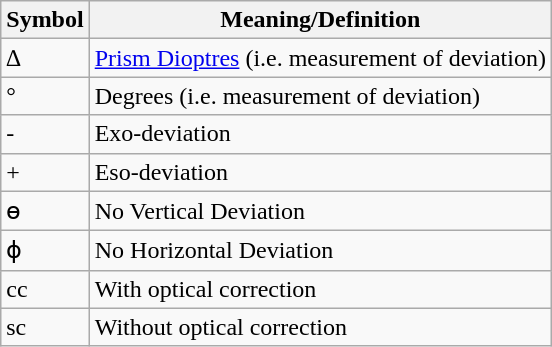<table class="wikitable">
<tr>
<th>Symbol</th>
<th>Meaning/Definition</th>
</tr>
<tr>
<td>∆</td>
<td><a href='#'>Prism Dioptres</a> (i.e. measurement of deviation)</td>
</tr>
<tr>
<td>°</td>
<td>Degrees (i.e. measurement of deviation)</td>
</tr>
<tr>
<td>-</td>
<td>Exo-deviation</td>
</tr>
<tr>
<td>+</td>
<td>Eso-deviation</td>
</tr>
<tr>
<td>ө</td>
<td>No Vertical Deviation</td>
</tr>
<tr>
<td>ɸ</td>
<td>No Horizontal Deviation</td>
</tr>
<tr>
<td>cc</td>
<td>With optical correction</td>
</tr>
<tr>
<td>sc</td>
<td>Without optical correction</td>
</tr>
</table>
